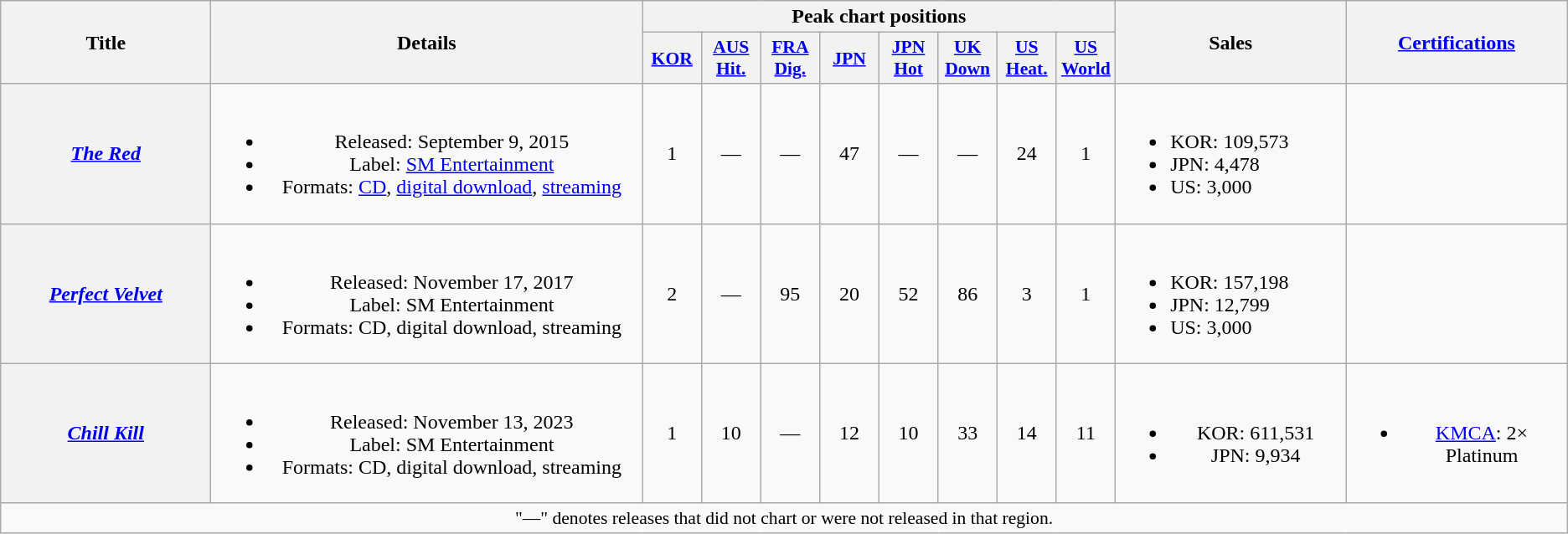<table class="wikitable plainrowheaders" style="text-align:center">
<tr>
<th scope="col" rowspan="2" style="width:10em">Title</th>
<th scope="col" rowspan="2" style="width:21em">Details</th>
<th scope="col" colspan="8">Peak chart positions</th>
<th scope="col" rowspan="2" style="width:11em">Sales</th>
<th scope="col" rowspan="2"><a href='#'>Certifications</a></th>
</tr>
<tr>
<th scope="col" style="width:2.8em;font-size:90%"><a href='#'>KOR</a><br></th>
<th scope="col" style="width:2.8em;font-size:90%"><a href='#'>AUS Hit.</a><br></th>
<th scope="col" style="width:2.8em;font-size:90%"><a href='#'>FRA<br>Dig.</a><br></th>
<th scope="col" style="width:2.8em;font-size:90%"><a href='#'>JPN</a><br></th>
<th scope="col" style="width:2.8em;font-size:90%"><a href='#'>JPN Hot</a><br></th>
<th scope="col" style="width:2.8em;font-size:90%"><a href='#'>UK<br>Down</a><br></th>
<th scope="col" style="width:2.8em;font-size:90%"><a href='#'>US Heat.</a><br></th>
<th scope="col" style="width:2.8em;font-size:90%"><a href='#'>US World</a><br></th>
</tr>
<tr>
<th scope="row"><em><a href='#'>The Red</a></em></th>
<td><br><ul><li>Released: September 9, 2015</li><li>Label: <a href='#'>SM Entertainment</a></li><li>Formats: <a href='#'>CD</a>, <a href='#'>digital download</a>, <a href='#'>streaming</a></li></ul></td>
<td>1</td>
<td>—</td>
<td>—</td>
<td>47</td>
<td>—</td>
<td>—</td>
<td>24</td>
<td>1</td>
<td style="text-align:left"><br><ul><li>KOR: 109,573</li><li>JPN: 4,478</li><li>US: 3,000</li></ul></td>
<td></td>
</tr>
<tr>
<th scope="row"><em><a href='#'>Perfect Velvet</a></em></th>
<td><br><ul><li>Released: November 17, 2017</li><li>Label: SM Entertainment</li><li>Formats: CD, digital download, streaming</li></ul></td>
<td>2</td>
<td>—</td>
<td>95</td>
<td>20</td>
<td>52</td>
<td>86</td>
<td>3</td>
<td>1</td>
<td style="text-align:left"><br><ul><li>KOR: 157,198</li><li>JPN: 12,799</li><li>US: 3,000</li></ul></td>
<td></td>
</tr>
<tr>
<th scope="row"><em><a href='#'>Chill Kill</a></em></th>
<td><br><ul><li>Released: November 13, 2023</li><li>Label: SM Entertainment</li><li>Formats: CD, digital download, streaming</li></ul></td>
<td>1</td>
<td>10</td>
<td>—</td>
<td>12</td>
<td>10</td>
<td>33</td>
<td>14</td>
<td>11</td>
<td><br><ul><li>KOR: 611,531</li><li>JPN: 9,934</li></ul></td>
<td><br><ul><li><a href='#'>KMCA</a>: 2× Platinum</li></ul></td>
</tr>
<tr>
<td colspan="12" style="text-align:center; font-size:90%">"—" denotes releases that did not chart or were not released in that region.</td>
</tr>
</table>
